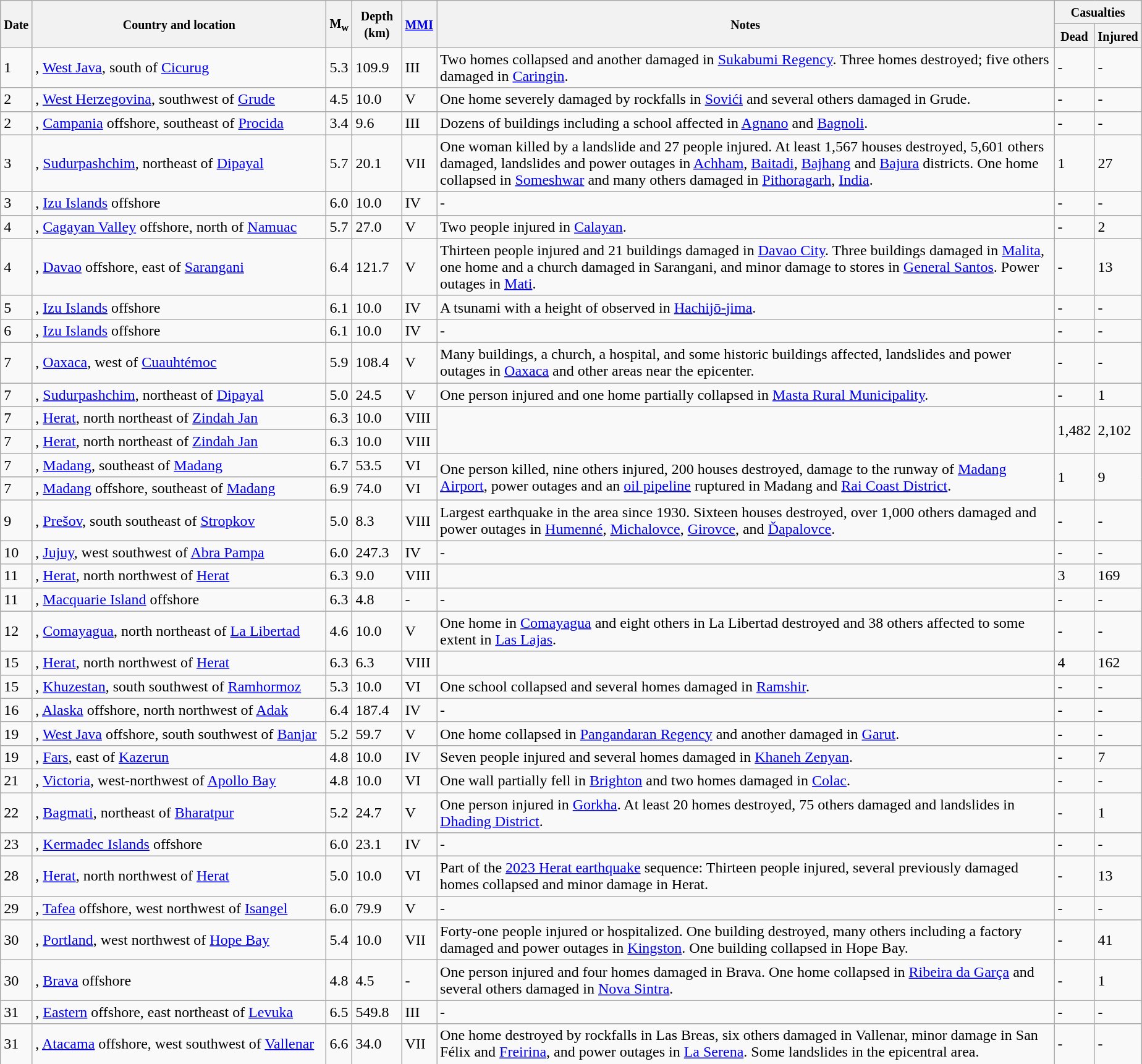<table class="wikitable sortable" style="border:1px black;  margin-left:1em;">
<tr>
<th rowspan="2"><small>Date</small></th>
<th rowspan="2" style="width: 310px"><small>Country and location</small></th>
<th rowspan="2"><small>M<sub>w</sub></small></th>
<th rowspan="2"><small>Depth (km)</small></th>
<th rowspan="2"><small><a href='#'>MMI</a></small></th>
<th rowspan="2" class="unsortable"><small>Notes</small></th>
<th colspan="2"><small>Casualties</small></th>
</tr>
<tr>
<th><small>Dead</small></th>
<th><small>Injured</small></th>
</tr>
<tr>
<td>1</td>
<td>, <a href='#'>West Java</a>,  south of <a href='#'>Cicurug</a></td>
<td>5.3</td>
<td>109.9</td>
<td>III</td>
<td>Two homes collapsed and another damaged in <a href='#'>Sukabumi Regency</a>. Three homes destroyed; five others damaged in <a href='#'>Caringin</a>.</td>
<td>-</td>
<td>-</td>
</tr>
<tr>
<td>2</td>
<td>, <a href='#'>West Herzegovina</a>,  southwest of <a href='#'>Grude</a></td>
<td>4.5</td>
<td>10.0</td>
<td>V</td>
<td>One home severely damaged by rockfalls in <a href='#'>Sovići</a> and several others damaged in Grude.</td>
<td>-</td>
<td>-</td>
</tr>
<tr>
<td>2</td>
<td>, <a href='#'>Campania</a> offshore,  southeast of <a href='#'>Procida</a></td>
<td>3.4</td>
<td>9.6</td>
<td>III</td>
<td>Dozens of buildings including a school affected in <a href='#'>Agnano</a> and <a href='#'>Bagnoli</a>.</td>
<td>-</td>
<td>-</td>
</tr>
<tr>
<td>3</td>
<td>, <a href='#'>Sudurpashchim</a>,  northeast of <a href='#'>Dipayal</a></td>
<td>5.7</td>
<td>20.1</td>
<td>VII</td>
<td>One woman killed by a landslide and 27 people injured. At least 1,567 houses destroyed, 5,601 others damaged, landslides and power outages in <a href='#'>Achham</a>, <a href='#'>Baitadi</a>, <a href='#'>Bajhang</a> and <a href='#'>Bajura</a> districts. One home collapsed in <a href='#'>Someshwar</a> and many others damaged in <a href='#'>Pithoragarh</a>, <a href='#'>India</a>.</td>
<td>1</td>
<td>27</td>
</tr>
<tr>
<td>3</td>
<td>, <a href='#'>Izu Islands</a> offshore</td>
<td>6.0</td>
<td>10.0</td>
<td>IV</td>
<td>-</td>
<td>-</td>
<td>-</td>
</tr>
<tr>
<td>4</td>
<td>, <a href='#'>Cagayan Valley</a> offshore,  north of <a href='#'>Namuac</a></td>
<td>5.7</td>
<td>27.0</td>
<td>V</td>
<td>Two people injured in <a href='#'>Calayan</a>.</td>
<td>-</td>
<td>2</td>
</tr>
<tr>
<td>4</td>
<td>, <a href='#'>Davao</a> offshore,  east of <a href='#'>Sarangani</a></td>
<td>6.4</td>
<td>121.7</td>
<td>V</td>
<td>Thirteen people injured and 21 buildings damaged in <a href='#'>Davao City</a>. Three buildings damaged in <a href='#'>Malita</a>, one home and a church damaged in Sarangani, and minor damage to stores in <a href='#'>General Santos</a>. Power outages in <a href='#'>Mati</a>.</td>
<td>-</td>
<td>13</td>
</tr>
<tr>
<td>5</td>
<td>, <a href='#'>Izu Islands</a> offshore</td>
<td>6.1</td>
<td>10.0</td>
<td>IV</td>
<td>A tsunami with a height of  observed in <a href='#'>Hachijō-jima</a>.</td>
<td>-</td>
<td>-</td>
</tr>
<tr>
<td>6</td>
<td>, <a href='#'>Izu Islands</a> offshore</td>
<td>6.1</td>
<td>10.0</td>
<td>IV</td>
<td>-</td>
<td>-</td>
<td>-</td>
</tr>
<tr>
<td>7</td>
<td>, <a href='#'>Oaxaca</a>,  west of <a href='#'>Cuauhtémoc</a></td>
<td>5.9</td>
<td>108.4</td>
<td>V</td>
<td>Many buildings, a church, a hospital, and some historic buildings affected, landslides and power outages in <a href='#'>Oaxaca</a> and other areas near the epicenter.</td>
<td>-</td>
<td>-</td>
</tr>
<tr>
<td>7</td>
<td>, <a href='#'>Sudurpashchim</a>,  northeast of <a href='#'>Dipayal</a></td>
<td>5.0</td>
<td>24.5</td>
<td>V</td>
<td>One person injured and one home partially collapsed in <a href='#'>Masta Rural Municipality</a>.</td>
<td>-</td>
<td>1</td>
</tr>
<tr>
<td>7</td>
<td>, <a href='#'>Herat</a>,  north northeast of <a href='#'>Zindah Jan</a></td>
<td>6.3</td>
<td>10.0</td>
<td>VIII</td>
<td rowspan="2"></td>
<td rowspan="2">1,482</td>
<td rowspan="2">2,102</td>
</tr>
<tr>
<td>7</td>
<td>, <a href='#'>Herat</a>,  north northeast of <a href='#'>Zindah Jan</a></td>
<td>6.3</td>
<td>10.0</td>
<td>VIII</td>
</tr>
<tr>
<td>7</td>
<td>, <a href='#'>Madang</a>,  southeast of <a href='#'>Madang</a></td>
<td>6.7</td>
<td>53.5</td>
<td>VI</td>
<td rowspan="2">One person killed, nine others injured, 200 houses destroyed, damage to the runway of <a href='#'>Madang Airport</a>, power outages and an <a href='#'>oil pipeline</a> ruptured in Madang and <a href='#'>Rai Coast District</a>.</td>
<td rowspan="2">1</td>
<td rowspan="2">9</td>
</tr>
<tr>
<td>7</td>
<td>, <a href='#'>Madang</a> offshore,  southeast of <a href='#'>Madang</a></td>
<td>6.9</td>
<td>74.0</td>
<td>VI</td>
</tr>
<tr>
<td>9</td>
<td>, <a href='#'>Prešov</a>,  south southeast of <a href='#'>Stropkov</a></td>
<td>5.0</td>
<td>8.3</td>
<td>VIII</td>
<td>Largest earthquake in the area since 1930. Sixteen houses destroyed, over 1,000 others damaged and power outages in <a href='#'>Humenné</a>, <a href='#'>Michalovce</a>, <a href='#'>Girovce</a>, and <a href='#'>Ďapalovce</a>.</td>
<td>-</td>
<td>-</td>
</tr>
<tr>
<td>10</td>
<td>, <a href='#'>Jujuy</a>,  west southwest of <a href='#'>Abra Pampa</a></td>
<td>6.0</td>
<td>247.3</td>
<td>IV</td>
<td>-</td>
<td>-</td>
<td>-</td>
</tr>
<tr>
<td>11</td>
<td>, <a href='#'>Herat</a>,  north northwest of <a href='#'>Herat</a></td>
<td>6.3</td>
<td>9.0</td>
<td>VIII</td>
<td></td>
<td>3</td>
<td>169</td>
</tr>
<tr>
<td>11</td>
<td>, <a href='#'>Macquarie Island</a> offshore</td>
<td>6.3</td>
<td>4.8</td>
<td>-</td>
<td>-</td>
<td>-</td>
<td>-</td>
</tr>
<tr>
<td>12</td>
<td>, <a href='#'>Comayagua</a>,  north northeast of <a href='#'>La Libertad</a></td>
<td>4.6</td>
<td>10.0</td>
<td>V</td>
<td>One home in <a href='#'>Comayagua</a> and eight others in La Libertad destroyed and 38 others affected to some extent in <a href='#'>Las Lajas</a>.</td>
<td>-</td>
<td>-</td>
</tr>
<tr>
<td>15</td>
<td>, <a href='#'>Herat</a>,  north northwest of <a href='#'>Herat</a></td>
<td>6.3</td>
<td>6.3</td>
<td>VIII</td>
<td></td>
<td>4</td>
<td>162</td>
</tr>
<tr>
<td>15</td>
<td>, <a href='#'>Khuzestan</a>,  south southwest of <a href='#'>Ramhormoz</a></td>
<td>5.3</td>
<td>10.0</td>
<td>VI</td>
<td>One school collapsed and several homes damaged in <a href='#'>Ramshir</a>.</td>
<td>-</td>
<td>-</td>
</tr>
<tr>
<td>16</td>
<td>, <a href='#'>Alaska</a> offshore,  north northwest of <a href='#'>Adak</a></td>
<td>6.4</td>
<td>187.4</td>
<td>IV</td>
<td>-</td>
<td>-</td>
<td>-</td>
</tr>
<tr>
<td>19</td>
<td>, <a href='#'>West Java</a> offshore,  south southwest of <a href='#'>Banjar</a></td>
<td>5.2</td>
<td>59.7</td>
<td>V</td>
<td>One home collapsed in <a href='#'>Pangandaran Regency</a> and another damaged in <a href='#'>Garut</a>.</td>
<td>-</td>
<td>-</td>
</tr>
<tr>
<td>19</td>
<td>, <a href='#'>Fars</a>,  east of <a href='#'>Kazerun</a></td>
<td>4.8</td>
<td>10.0</td>
<td>IV</td>
<td>Seven people injured and several homes damaged in <a href='#'>Khaneh Zenyan</a>.</td>
<td>-</td>
<td>7</td>
</tr>
<tr>
<td>21</td>
<td>, <a href='#'>Victoria</a>,  west-northwest of <a href='#'>Apollo Bay</a></td>
<td>4.8</td>
<td>10.0</td>
<td>VI</td>
<td>One wall partially fell in <a href='#'>Brighton</a> and two homes damaged in <a href='#'>Colac</a>.</td>
<td>-</td>
<td>-</td>
</tr>
<tr>
<td>22</td>
<td>, <a href='#'>Bagmati</a>,  northeast of <a href='#'>Bharatpur</a></td>
<td>5.2</td>
<td>24.7</td>
<td>V</td>
<td>One person injured in <a href='#'>Gorkha</a>. At least 20 homes destroyed, 75 others damaged and landslides in <a href='#'>Dhading District</a>.</td>
<td>-</td>
<td>1</td>
</tr>
<tr>
<td>23</td>
<td>, <a href='#'>Kermadec Islands</a> offshore</td>
<td>6.0</td>
<td>23.1</td>
<td>IV</td>
<td>-</td>
<td>-</td>
<td>-</td>
</tr>
<tr>
<td>28</td>
<td>, <a href='#'>Herat</a>,  north northwest of <a href='#'>Herat</a></td>
<td>5.0</td>
<td>10.0</td>
<td>VI</td>
<td>Part of the <a href='#'>2023 Herat earthquake</a> sequence: Thirteen people injured, several previously damaged homes collapsed and minor damage in Herat.</td>
<td>-</td>
<td>13</td>
</tr>
<tr>
<td>29</td>
<td>, <a href='#'>Tafea</a> offshore,  west northwest of <a href='#'>Isangel</a></td>
<td>6.0</td>
<td>79.9</td>
<td>V</td>
<td>-</td>
<td>-</td>
<td>-</td>
</tr>
<tr>
<td>30</td>
<td>, <a href='#'>Portland</a>,  west northwest of <a href='#'>Hope Bay</a></td>
<td>5.4</td>
<td>10.0</td>
<td>VII</td>
<td>Forty-one people injured or hospitalized. One building destroyed, many others including a factory damaged and power outages in <a href='#'>Kingston</a>. One building collapsed in Hope Bay.</td>
<td>-</td>
<td>41</td>
</tr>
<tr>
<td>30</td>
<td>, <a href='#'>Brava</a> offshore</td>
<td>4.8</td>
<td>4.5</td>
<td>-</td>
<td>One person injured and four homes damaged in Brava. One home collapsed in <a href='#'>Ribeira da Garça</a> and several others damaged in <a href='#'>Nova Sintra</a>.</td>
<td>-</td>
<td>1</td>
</tr>
<tr>
<td>31</td>
<td>, <a href='#'>Eastern</a> offshore,  east northeast of <a href='#'>Levuka</a></td>
<td>6.5</td>
<td>549.8</td>
<td>III</td>
<td>-</td>
<td>-</td>
<td>-</td>
</tr>
<tr>
<td>31</td>
<td>, <a href='#'>Atacama</a> offshore,  west southwest of <a href='#'>Vallenar</a></td>
<td>6.6</td>
<td>34.0</td>
<td>VII</td>
<td>One home destroyed by rockfalls in Las Breas, six others damaged in Vallenar, minor damage in San Félix and <a href='#'>Freirina</a>, and power outages in <a href='#'>La Serena</a>. Some landslides in the epicentral area.</td>
<td>-</td>
<td>-</td>
</tr>
<tr>
</tr>
</table>
